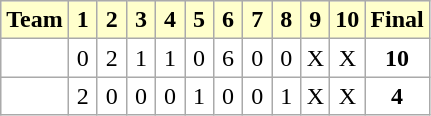<table class="wikitable" style="text-align:center">
<tr style="background:#ffc; font-weight:bold;">
<td>Team</td>
<td style="width:12px;">1</td>
<td style="width:12px;">2</td>
<td style="width:12px;">3</td>
<td style="width:12px;">4</td>
<td style="width:12px;">5</td>
<td style="width:12px;">6</td>
<td style="width:12px;">7</td>
<td style="width:12px;">8</td>
<td style="width:12px;">9</td>
<td style="width:12px;">10</td>
<td style="width:12px;">Final</td>
</tr>
<tr style="background:#fff;">
<td align="left" nowrap></td>
<td>0</td>
<td>2</td>
<td>1</td>
<td>1</td>
<td>0</td>
<td>6</td>
<td>0</td>
<td>0</td>
<td>X</td>
<td>X</td>
<td><strong>10</strong></td>
</tr>
<tr style="background:#fff;">
<td align="left" nowrap></td>
<td>2</td>
<td>0</td>
<td>0</td>
<td>0</td>
<td>1</td>
<td>0</td>
<td>0</td>
<td>1</td>
<td>X</td>
<td>X</td>
<td><strong>4</strong></td>
</tr>
</table>
